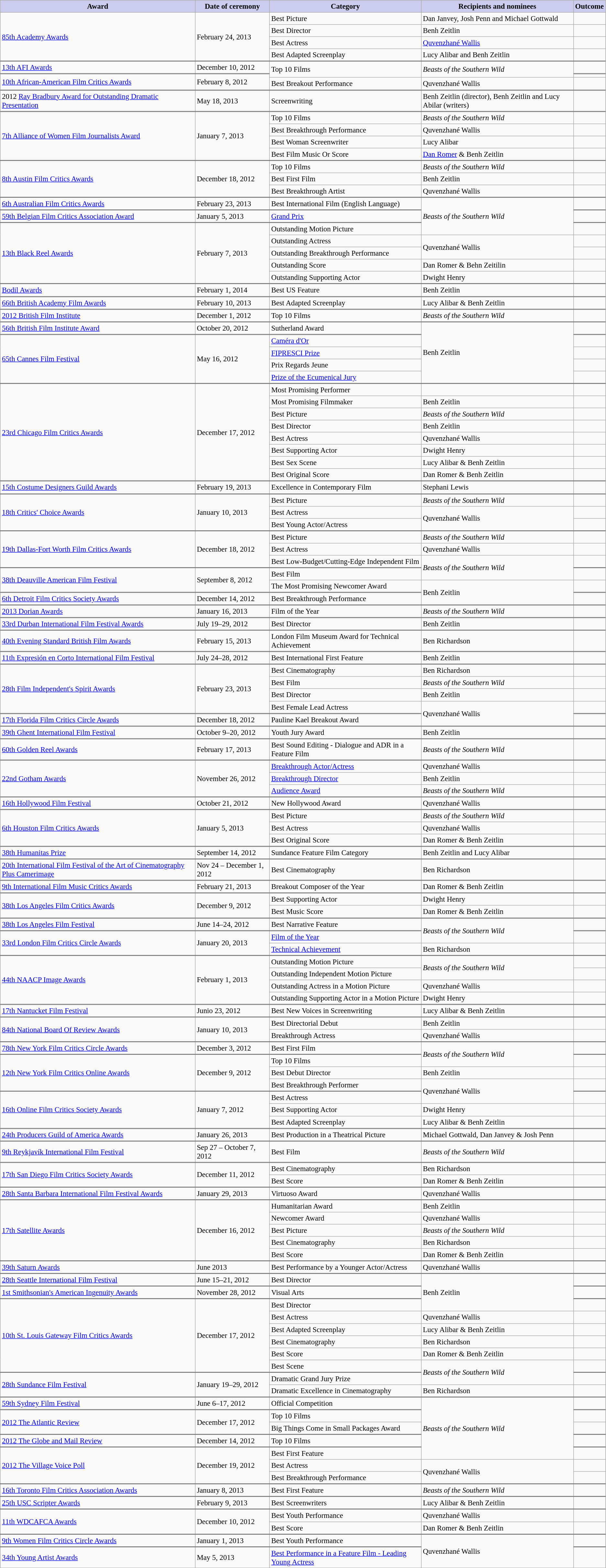<table class="wikitable sortable" style="font-size: 95%;">
<tr style="text-align:center;">
<th style="background:#cce;">Award</th>
<th style="background:#cce;">Date of ceremony</th>
<th style="background:#cce;">Category</th>
<th style="background:#cce;">Recipients and nominees</th>
<th style="background:#cce;">Outcome</th>
</tr>
<tr>
<td rowspan="4"><a href='#'>85th Academy Awards</a></td>
<td rowspan="4">February 24, 2013</td>
<td>Best Picture</td>
<td>Dan Janvey, Josh Penn and Michael Gottwald</td>
<td></td>
</tr>
<tr>
<td>Best Director</td>
<td>Benh Zeitlin</td>
<td></td>
</tr>
<tr>
<td>Best Actress</td>
<td><a href='#'>Quvenzhané Wallis</a></td>
<td></td>
</tr>
<tr>
<td>Best Adapted Screenplay</td>
<td>Lucy Alibar and Benh Zeitlin</td>
<td></td>
</tr>
<tr style="border-top:2px solid gray;">
<td><a href='#'>13th AFI Awards</a></td>
<td>December 10, 2012</td>
<td rowspan="2">Top 10 Films</td>
<td rowspan="2"><em>Beasts of the Southern Wild</em></td>
<td></td>
</tr>
<tr style="border-top:2px solid gray;">
<td rowspan="2"><a href='#'>10th African-American Film Critics Awards</a></td>
<td rowspan="2">February 8, 2012</td>
<td></td>
</tr>
<tr>
<td>Best Breakout Performance</td>
<td>Quvenzhané Wallis</td>
<td></td>
</tr>
<tr style="border-top:2px solid gray;">
<td>2012 <a href='#'>Ray Bradbury Award for Outstanding Dramatic Presentation</a></td>
<td>May 18, 2013</td>
<td>Screenwriting</td>
<td>Benh Zeitlin (director), Benh Zeitlin and Lucy Abilar (writers)</td>
<td></td>
</tr>
<tr style="border-top:2px solid gray;">
<td rowspan="4"><a href='#'>7th Alliance of Women Film Journalists Award</a></td>
<td rowspan="4">January 7, 2013</td>
<td>Top 10 Films</td>
<td><em>Beasts of the Southern Wild</em></td>
<td></td>
</tr>
<tr>
<td>Best Breakthrough Performance</td>
<td>Quvenzhané Wallis</td>
<td></td>
</tr>
<tr>
<td>Best Woman Screenwriter</td>
<td>Lucy Alibar</td>
<td></td>
</tr>
<tr>
<td>Best Film Music Or Score</td>
<td><a href='#'>Dan Romer</a> & Benh Zeitlin</td>
<td></td>
</tr>
<tr style="border-top:2px solid gray;">
<td rowspan="3"><a href='#'>8th Austin Film Critics Awards</a></td>
<td rowspan="3">December 18, 2012</td>
<td>Top 10 Films</td>
<td><em>Beasts of the Southern Wild</em></td>
<td></td>
</tr>
<tr>
<td>Best First Film</td>
<td>Benh Zeitlin</td>
<td></td>
</tr>
<tr>
<td>Best Breakthrough Artist</td>
<td>Quvenzhané Wallis</td>
<td></td>
</tr>
<tr style="border-top:2px solid gray;">
<td rowspan="1"><a href='#'>6th Australian Film Critics Awards</a></td>
<td>February 23, 2013</td>
<td>Best International Film (English Language)</td>
<td rowspan="3"><em>Beasts of the Southern Wild</em></td>
<td></td>
</tr>
<tr style="border-top:2px solid gray;">
<td><a href='#'>59th Belgian Film Critics Association Award</a></td>
<td>January 5, 2013</td>
<td><a href='#'>Grand Prix</a></td>
<td></td>
</tr>
<tr style="border-top:2px solid gray;">
<td rowspan="5"><a href='#'>13th Black Reel Awards</a></td>
<td rowspan="5">February 7, 2013</td>
<td>Outstanding Motion Picture</td>
<td></td>
</tr>
<tr>
<td>Outstanding Actress</td>
<td rowspan="2">Quvenzhané Wallis</td>
<td></td>
</tr>
<tr>
<td>Outstanding Breakthrough Performance</td>
<td></td>
</tr>
<tr>
<td>Outstanding Score</td>
<td>Dan Romer & Behn Zeitilin</td>
<td></td>
</tr>
<tr>
<td>Outstanding Supporting Actor</td>
<td>Dwight Henry</td>
<td></td>
</tr>
<tr style="border-top:2px solid gray;">
<td><a href='#'>Bodil Awards</a></td>
<td>February 1, 2014</td>
<td>Best US Feature</td>
<td>Benh Zeitlin</td>
<td></td>
</tr>
<tr style="border-top:2px solid gray;">
<td><a href='#'>66th British Academy Film Awards</a></td>
<td>February 10, 2013</td>
<td>Best Adapted Screenplay</td>
<td>Lucy Alibar & Benh Zeitlin</td>
<td></td>
</tr>
<tr style="border-top:2px solid gray;">
<td><a href='#'>2012 British Film Institute</a></td>
<td>December 1, 2012</td>
<td>Top 10 Films</td>
<td><em>Beasts of the Southern Wild</em></td>
<td></td>
</tr>
<tr style="border-top:2px solid gray;">
<td><a href='#'>56th British Film Institute Award</a></td>
<td>October 20, 2012</td>
<td>Sutherland Award</td>
<td rowspan="5">Benh Zeitlin</td>
<td></td>
</tr>
<tr style="border-top:2px solid gray;">
<td rowspan="4"><a href='#'>65th Cannes Film Festival</a></td>
<td rowspan="4">May 16, 2012</td>
<td><a href='#'>Caméra d'Or</a></td>
<td></td>
</tr>
<tr>
<td><a href='#'>FIPRESCI Prize</a></td>
<td></td>
</tr>
<tr>
<td>Prix Regards Jeune</td>
<td></td>
</tr>
<tr>
<td><a href='#'>Prize of the Ecumenical Jury</a></td>
<td></td>
</tr>
<tr style="border-top:2px solid gray;">
<td rowspan="8"><a href='#'>23rd Chicago Film Critics Awards</a></td>
<td rowspan="8">December 17, 2012</td>
<td>Most Promising Performer</td>
<td></td>
<td></td>
</tr>
<tr>
<td>Most Promising Filmmaker</td>
<td>Benh Zeitlin</td>
<td></td>
</tr>
<tr>
<td>Best Picture</td>
<td><em>Beasts of the Southern Wild</em></td>
<td></td>
</tr>
<tr>
<td>Best Director</td>
<td>Benh Zeitlin</td>
<td></td>
</tr>
<tr>
<td>Best Actress</td>
<td>Quvenzhané Wallis</td>
<td></td>
</tr>
<tr>
<td>Best Supporting Actor</td>
<td>Dwight Henry</td>
<td></td>
</tr>
<tr>
<td>Best Sex Scene</td>
<td>Lucy Alibar & Benh Zeitlin</td>
<td></td>
</tr>
<tr>
<td>Best Original Score</td>
<td>Dan Romer & Benh Zeitlin</td>
<td></td>
</tr>
<tr style="border-top:2px solid gray;">
<td><a href='#'>15th Costume Designers Guild Awards</a></td>
<td rowspan="1">February 19, 2013</td>
<td>Excellence in Contemporary Film</td>
<td>Stephani Lewis</td>
<td></td>
</tr>
<tr style="border-top:2px solid gray;">
<td rowspan="3"><a href='#'>18th Critics' Choice Awards</a></td>
<td rowspan="3">January 10, 2013</td>
<td>Best Picture</td>
<td><em>Beasts of the Southern Wild</em></td>
<td></td>
</tr>
<tr>
<td>Best Actress</td>
<td rowspan="2">Quvenzhané Wallis</td>
<td></td>
</tr>
<tr>
<td>Best Young Actor/Actress</td>
<td></td>
</tr>
<tr style="border-top:2px solid gray;">
<td rowspan="3"><a href='#'>19th Dallas-Fort Worth Film Critics Awards</a></td>
<td rowspan="3">December 18, 2012</td>
<td>Best Picture</td>
<td><em>Beasts of the Southern Wild</em></td>
<td></td>
</tr>
<tr>
<td>Best Actress</td>
<td>Quvenzhané Wallis</td>
<td></td>
</tr>
<tr>
<td>Best Low-Budget/Cutting-Edge Independent Film</td>
<td rowspan="2"><em>Beasts of the Southern Wild</em></td>
<td></td>
</tr>
<tr style="border-top:2px solid gray;">
<td rowspan="2"><a href='#'>38th Deauville American Film Festival</a></td>
<td rowspan="2">September 8, 2012</td>
<td>Best Film</td>
<td></td>
</tr>
<tr>
<td>The Most Promising Newcomer Award</td>
<td rowspan="2">Benh Zeitlin</td>
<td></td>
</tr>
<tr style="border-top:2px solid gray;">
<td><a href='#'>6th Detroit Film Critics Society Awards</a></td>
<td>December 14, 2012</td>
<td>Best Breakthrough Performance</td>
<td></td>
</tr>
<tr style="border-top:2px solid gray;">
<td><a href='#'>2013 Dorian Awards</a></td>
<td>January 16, 2013</td>
<td>Film of the Year</td>
<td><em>Beasts of the Southern Wild</em></td>
<td></td>
</tr>
<tr style="border-top:2px solid gray;">
<td rowspan="1"><a href='#'>33rd Durban International Film Festival Awards</a></td>
<td rowspan="1">July 19–29, 2012</td>
<td>Best Director</td>
<td>Benh Zeitlin</td>
<td></td>
</tr>
<tr style="border-top:2px solid gray;">
<td rowspan="1"><a href='#'>40th Evening Standard British Film Awards</a></td>
<td rowspan="1">February 15, 2013</td>
<td>London Film Museum Award for Technical Achievement</td>
<td>Ben Richardson</td>
<td></td>
</tr>
<tr style="border-top:2px solid gray;">
<td rowspan="1"><a href='#'>11th Expresión en Corto International Film Festival</a></td>
<td rowspan="1">July 24–28, 2012</td>
<td>Best International First Feature</td>
<td>Benh Zeitlin</td>
<td></td>
</tr>
<tr style="border-top:2px solid gray;">
<td rowspan="4"><a href='#'>28th Film Independent's Spirit Awards</a></td>
<td rowspan="4">February 23, 2013</td>
<td>Best Cinematography</td>
<td>Ben Richardson</td>
<td></td>
</tr>
<tr>
<td>Best Film</td>
<td><em>Beasts of the Southern Wild</em></td>
<td></td>
</tr>
<tr>
<td>Best Director</td>
<td>Benh Zeitlin</td>
<td></td>
</tr>
<tr>
<td>Best Female Lead Actress</td>
<td rowspan="2">Quvenzhané Wallis</td>
<td></td>
</tr>
<tr style="border-top:2px solid gray;">
<td rowspan="1"><a href='#'>17th Florida Film Critics Circle Awards</a></td>
<td>December 18, 2012</td>
<td>Pauline Kael Breakout Award</td>
<td></td>
</tr>
<tr style="border-top:2px solid gray;">
<td rowspan="1"><a href='#'>39th Ghent International Film Festival</a></td>
<td>October 9–20, 2012</td>
<td>Youth Jury Award</td>
<td>Benh Zeitlin</td>
<td></td>
</tr>
<tr style="border-top:2px solid gray;">
<td rowspan="1"><a href='#'>60th Golden Reel Awards</a></td>
<td rowspan="1">February 17, 2013</td>
<td>Best Sound Editing - Dialogue and ADR in a Feature Film</td>
<td><em>Beasts of the Southern Wild</em></td>
<td></td>
</tr>
<tr style="border-top:2px solid gray;">
<td rowspan="3"><a href='#'>22nd Gotham Awards</a></td>
<td rowspan="3">November 26, 2012</td>
<td><a href='#'>Breakthrough Actor/Actress</a></td>
<td>Quvenzhané Wallis</td>
<td></td>
</tr>
<tr>
<td><a href='#'>Breakthrough Director</a></td>
<td>Benh Zeitlin</td>
<td></td>
</tr>
<tr>
<td><a href='#'>Audience Award</a></td>
<td><em>Beasts of the Southern Wild</em></td>
<td></td>
</tr>
<tr style="border-top:2px solid gray;">
<td><a href='#'>16th Hollywood Film Festival</a></td>
<td>October 21, 2012</td>
<td>New Hollywood Award</td>
<td>Quvenzhané Wallis</td>
<td></td>
</tr>
<tr style="border-top:2px solid gray;">
<td rowspan="3"><a href='#'>6th Houston Film Critics Awards</a></td>
<td rowspan="3">January 5, 2013</td>
<td>Best Picture</td>
<td><em>Beasts of the Southern Wild</em></td>
<td></td>
</tr>
<tr>
<td>Best Actress</td>
<td>Quvenzhané Wallis</td>
<td></td>
</tr>
<tr>
<td>Best Original Score</td>
<td>Dan Romer & Benh Zeitlin</td>
<td></td>
</tr>
<tr style="border-top:2px solid gray;">
<td><a href='#'>38th Humanitas Prize</a></td>
<td>September 14, 2012</td>
<td>Sundance Feature Film Category</td>
<td>Benh Zeitlin and Lucy Alibar</td>
<td></td>
</tr>
<tr style="border-top:2px solid gray;">
<td rowspan="1"><a href='#'>20th International Film Festival of the Art of Cinematography Plus Camerimage</a></td>
<td rowspan="1">Nov 24 – December 1, 2012</td>
<td>Best Cinematography</td>
<td>Ben Richardson</td>
<td></td>
</tr>
<tr style="border-top:2px solid gray;">
<td rowspan="1"><a href='#'>9th International Film Music Critics Awards</a></td>
<td rowspan="1">February 21, 2013</td>
<td>Breakout Composer of the Year</td>
<td>Dan Romer & Benh Zeitlin</td>
<td></td>
</tr>
<tr style="border-top:2px solid gray;">
<td rowspan="2"><a href='#'>38th Los Angeles Film Critics Awards</a></td>
<td rowspan="2">December 9, 2012</td>
<td>Best Supporting Actor</td>
<td>Dwight Henry</td>
<td></td>
</tr>
<tr>
<td>Best Music Score</td>
<td>Dan Romer & Benh Zeitlin</td>
<td></td>
</tr>
<tr style="border-top:2px solid gray;">
<td><a href='#'>38th Los Angeles Film Festival</a></td>
<td>June 14–24, 2012</td>
<td>Best Narrative Feature</td>
<td rowspan="2"><em>Beasts of the Southern Wild</em></td>
<td></td>
</tr>
<tr style="border-top:2px solid gray;">
<td rowspan="2"><a href='#'>33rd London Film Critics Circle Awards</a></td>
<td rowspan="2">January 20, 2013</td>
<td><a href='#'>Film of the Year</a></td>
<td></td>
</tr>
<tr>
<td><a href='#'>Technical Achievement</a></td>
<td>Ben Richardson</td>
<td></td>
</tr>
<tr style="border-top:2px solid gray;">
<td rowspan="4"><a href='#'>44th NAACP Image Awards</a></td>
<td rowspan="4">February 1, 2013</td>
<td>Outstanding Motion Picture</td>
<td rowspan="2"><em>Beasts of the Southern Wild</em></td>
<td></td>
</tr>
<tr>
<td>Outstanding Independent Motion Picture</td>
<td></td>
</tr>
<tr>
<td>Outstanding Actress in a Motion Picture</td>
<td>Quvenzhané Wallis</td>
<td></td>
</tr>
<tr>
<td>Outstanding Supporting Actor in a Motion Picture</td>
<td>Dwight Henry</td>
<td></td>
</tr>
<tr style="border-top:2px solid gray;">
<td><a href='#'>17th Nantucket Film Festival</a></td>
<td>Junio 23, 2012</td>
<td>Best New Voices in Screenwriting</td>
<td>Lucy Alibar & Benh Zeitlin</td>
<td></td>
</tr>
<tr style="border-top:2px solid gray;">
<td rowspan="2"><a href='#'>84th National Board Of Review Awards</a></td>
<td rowspan="2">January 10, 2013</td>
<td>Best Directorial Debut</td>
<td>Benh Zeitlin</td>
<td></td>
</tr>
<tr>
<td>Breakthrough Actress</td>
<td>Quvenzhané Wallis</td>
<td></td>
</tr>
<tr style="border-top:2px solid gray;">
<td><a href='#'>78th New York Film Critics Circle Awards</a></td>
<td>December 3, 2012</td>
<td>Best First Film</td>
<td rowspan="2"><em>Beasts of the Southern Wild</em></td>
<td></td>
</tr>
<tr style="border-top:2px solid gray;">
<td rowspan="3"><a href='#'>12th New York Film Critics Online Awards</a></td>
<td rowspan="3">December 9, 2012</td>
<td>Top 10 Films</td>
<td></td>
</tr>
<tr>
<td>Best Debut Director</td>
<td>Benh Zeitlin</td>
<td></td>
</tr>
<tr>
<td>Best Breakthrough Performer</td>
<td rowspan="2">Quvenzhané Wallis</td>
<td></td>
</tr>
<tr style="border-top:2px solid gray;">
<td rowspan="3"><a href='#'>16th Online Film Critics Society Awards</a></td>
<td rowspan="3">January 7, 2012</td>
<td>Best Actress</td>
<td></td>
</tr>
<tr>
<td>Best Supporting Actor</td>
<td>Dwight Henry</td>
<td></td>
</tr>
<tr>
<td>Best Adapted Screenplay</td>
<td>Lucy Alibar & Benh Zeitlin</td>
<td></td>
</tr>
<tr style="border-top:2px solid gray;">
<td rowspan="1"><a href='#'>24th Producers Guild of America Awards</a></td>
<td rowspan="1">January 26, 2013</td>
<td>Best Production in a Theatrical Picture</td>
<td>Michael Gottwald, Dan Janvey & Josh Penn</td>
<td></td>
</tr>
<tr style="border-top:2px solid gray;">
<td><a href='#'>9th Reykjavík International Film Festival</a></td>
<td>Sep 27 – October 7, 2012</td>
<td>Best Film</td>
<td><em>Beasts of the Southern Wild</em></td>
<td></td>
</tr>
<tr style="border-top:2px solid gray;">
<td rowspan="2"><a href='#'>17th San Diego Film Critics Society Awards</a></td>
<td rowspan="2">December 11, 2012</td>
<td>Best Cinematography</td>
<td>Ben Richardson</td>
<td></td>
</tr>
<tr>
<td>Best Score</td>
<td>Dan Romer & Benh Zeitlin</td>
<td></td>
</tr>
<tr style="border-top:2px solid gray;">
<td rowspan="1"><a href='#'>28th Santa Barbara International Film Festival Awards</a></td>
<td rowspan="1">January 29, 2013</td>
<td>Virtuoso Award</td>
<td>Quvenzhané Wallis</td>
<td></td>
</tr>
<tr style="border-top:2px solid gray;">
<td rowspan="5"><a href='#'>17th Satellite Awards</a></td>
<td rowspan="5">December 16, 2012</td>
<td>Humanitarian Award</td>
<td>Benh Zeitlin</td>
<td></td>
</tr>
<tr>
<td>Newcomer Award</td>
<td>Quvenzhané Wallis</td>
<td></td>
</tr>
<tr>
<td>Best Picture</td>
<td><em>Beasts of the Southern Wild</em></td>
<td></td>
</tr>
<tr>
<td>Best Cinematography</td>
<td>Ben Richardson</td>
<td></td>
</tr>
<tr>
<td>Best Score</td>
<td>Dan Romer & Benh Zeitlin</td>
<td></td>
</tr>
<tr style="border-top:2px solid gray;">
<td rowspan="1"><a href='#'>39th Saturn Awards</a></td>
<td rowspan="1">June 2013</td>
<td>Best Performance by a Younger Actor/Actress</td>
<td>Quvenzhané Wallis</td>
<td></td>
</tr>
<tr style="border-top:2px solid gray;">
<td><a href='#'>28th Seattle International Film Festival</a></td>
<td>June 15–21, 2012</td>
<td>Best Director</td>
<td rowspan="3">Benh Zeitlin</td>
<td></td>
</tr>
<tr style="border-top:2px solid gray;">
<td><a href='#'>1st Smithsonian's American Ingenuity Awards</a></td>
<td>November 28, 2012</td>
<td>Visual Arts</td>
<td></td>
</tr>
<tr style="border-top:2px solid gray;">
<td rowspan="6"><a href='#'>10th St. Louis Gateway Film Critics Awards</a></td>
<td rowspan="6">December 17, 2012</td>
<td>Best Director</td>
<td></td>
</tr>
<tr>
<td>Best Actress</td>
<td>Quvenzhané Wallis</td>
<td></td>
</tr>
<tr>
<td>Best Adapted Screenplay</td>
<td>Lucy Alibar & Benh Zeitlin</td>
<td></td>
</tr>
<tr>
<td>Best Cinematography</td>
<td>Ben Richardson</td>
<td></td>
</tr>
<tr>
<td>Best Score</td>
<td>Dan Romer & Benh Zeitlin</td>
<td></td>
</tr>
<tr>
<td>Best Scene</td>
<td rowspan="2"><em>Beasts of the Southern Wild</em></td>
<td></td>
</tr>
<tr style="border-top:2px solid gray;">
<td rowspan="2"><a href='#'>28th Sundance Film Festival</a></td>
<td rowspan="2">January 19–29, 2012</td>
<td>Dramatic Grand Jury Prize</td>
<td></td>
</tr>
<tr>
<td>Dramatic Excellence in Cinematography</td>
<td>Ben Richardson</td>
<td></td>
</tr>
<tr style="border-top:2px solid gray;">
<td><a href='#'>59th Sydney Film Festival</a></td>
<td>June 6–17, 2012</td>
<td>Official Competition</td>
<td rowspan="5"><em>Beasts of the Southern Wild</em></td>
<td></td>
</tr>
<tr style="border-top:2px solid gray;">
<td rowspan="2"><a href='#'>2012 The Atlantic Review</a></td>
<td rowspan="2">December 17, 2012</td>
<td>Top 10 Films</td>
<td></td>
</tr>
<tr>
<td>Big Things Come in Small Packages Award</td>
<td></td>
</tr>
<tr style="border-top:2px solid gray;">
<td><a href='#'>2012 The Globe and Mail Review</a></td>
<td>December 14, 2012</td>
<td>Top 10 Films</td>
<td></td>
</tr>
<tr style="border-top:2px solid gray;">
<td rowspan="3"><a href='#'>2012 The Village Voice Poll</a></td>
<td rowspan="3">December 19, 2012</td>
<td>Best First Feature</td>
<td></td>
</tr>
<tr>
<td>Best Actress</td>
<td rowspan="2">Quvenzhané Wallis</td>
<td></td>
</tr>
<tr>
<td>Best Breakthrough Performance</td>
<td></td>
</tr>
<tr style="border-top:2px solid gray;">
<td><a href='#'>16th Toronto Film Critics Association Awards</a></td>
<td>January 8, 2013</td>
<td>Best First Feature</td>
<td><em>Beasts of the Southern Wild</em></td>
<td></td>
</tr>
<tr style="border-top:2px solid gray;">
<td rowspan="1"><a href='#'>25th USC Scripter Awards</a></td>
<td rowspan="1">February 9, 2013</td>
<td>Best Screenwriters</td>
<td>Lucy Alibar & Benh Zeitlin</td>
<td></td>
</tr>
<tr style="border-top:2px solid gray;">
<td rowspan="2"><a href='#'>11th WDCAFCA Awards</a></td>
<td rowspan="2">December 10, 2012</td>
<td>Best Youth Performance</td>
<td>Quvenzhané Wallis</td>
<td></td>
</tr>
<tr>
<td>Best Score</td>
<td>Dan Romer & Benh Zeitlin</td>
<td></td>
</tr>
<tr style="border-top:2px solid gray;">
<td rowspan="1"><a href='#'>9th Women Film Critics Circle Awards</a></td>
<td rowspan="1">January 1, 2013</td>
<td>Best Youth Performance</td>
<td rowspan="2">Quvenzhané Wallis</td>
<td></td>
</tr>
<tr style="border-top:2px solid gray;">
<td><a href='#'>34th Young Artist Awards</a></td>
<td>May 5, 2013</td>
<td><a href='#'>Best Performance in a Feature Film - Leading Young Actress</a></td>
<td></td>
</tr>
</table>
